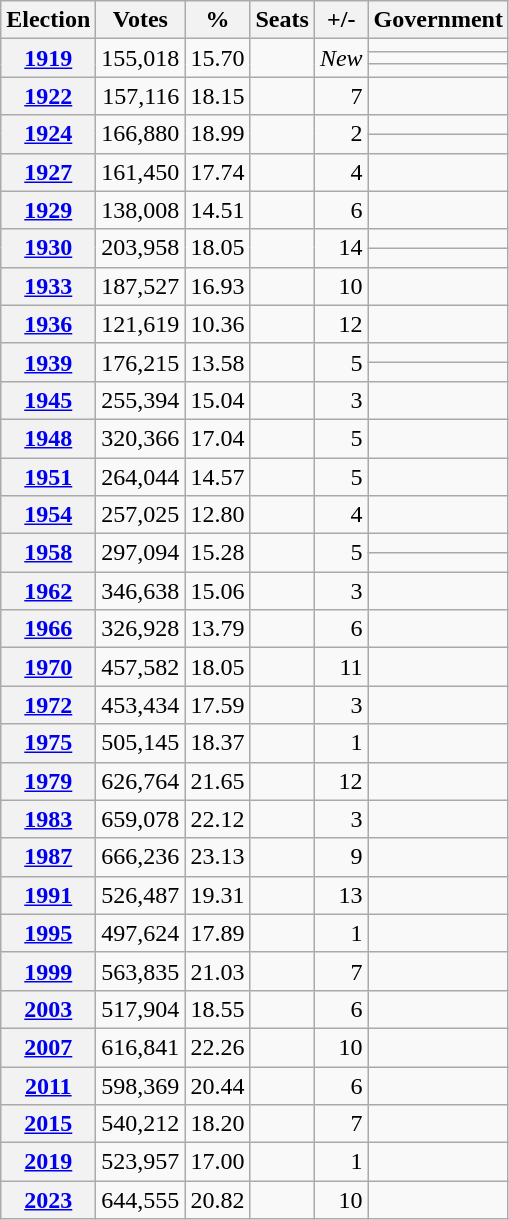<table class="wikitable" style="text-align:right;">
<tr>
<th>Election</th>
<th>Votes</th>
<th>%</th>
<th>Seats</th>
<th>+/-</th>
<th>Government</th>
</tr>
<tr>
<th rowspan=3><a href='#'>1919</a></th>
<td rowspan=3>155,018</td>
<td rowspan=3>15.70</td>
<td rowspan=3></td>
<td rowspan=3><em>New</em></td>
<td></td>
</tr>
<tr>
<td></td>
</tr>
<tr>
<td></td>
</tr>
<tr>
<th><a href='#'>1922</a></th>
<td>157,116</td>
<td>18.15</td>
<td></td>
<td> 7</td>
<td></td>
</tr>
<tr>
<th rowspan=2><a href='#'>1924</a></th>
<td rowspan=2>166,880</td>
<td rowspan=2>18.99</td>
<td rowspan=2></td>
<td rowspan=2> 2</td>
<td></td>
</tr>
<tr>
<td></td>
</tr>
<tr>
<th><a href='#'>1927</a></th>
<td>161,450</td>
<td>17.74</td>
<td></td>
<td> 4</td>
<td></td>
</tr>
<tr>
<th><a href='#'>1929</a></th>
<td>138,008</td>
<td>14.51</td>
<td></td>
<td> 6</td>
<td></td>
</tr>
<tr>
<th rowspan=2><a href='#'>1930</a></th>
<td rowspan=2>203,958</td>
<td rowspan=2>18.05</td>
<td rowspan=2></td>
<td rowspan=2> 14</td>
<td></td>
</tr>
<tr>
<td></td>
</tr>
<tr>
<th><a href='#'>1933</a></th>
<td>187,527</td>
<td>16.93</td>
<td></td>
<td> 10</td>
<td></td>
</tr>
<tr>
<th><a href='#'>1936</a></th>
<td>121,619</td>
<td>10.36</td>
<td></td>
<td> 12</td>
<td></td>
</tr>
<tr>
<th rowspan=2><a href='#'>1939</a></th>
<td rowspan=2>176,215</td>
<td rowspan=2>13.58</td>
<td rowspan=2></td>
<td rowspan=2> 5</td>
<td></td>
</tr>
<tr>
<td></td>
</tr>
<tr>
<th><a href='#'>1945</a></th>
<td>255,394</td>
<td>15.04</td>
<td></td>
<td> 3</td>
<td></td>
</tr>
<tr>
<th><a href='#'>1948</a></th>
<td>320,366</td>
<td>17.04</td>
<td></td>
<td> 5</td>
<td></td>
</tr>
<tr>
<th><a href='#'>1951</a></th>
<td>264,044</td>
<td>14.57</td>
<td></td>
<td> 5</td>
<td></td>
</tr>
<tr>
<th><a href='#'>1954</a></th>
<td>257,025</td>
<td>12.80</td>
<td></td>
<td> 4</td>
<td></td>
</tr>
<tr>
<th rowspan=2><a href='#'>1958</a></th>
<td rowspan=2>297,094</td>
<td rowspan=2>15.28</td>
<td rowspan=2></td>
<td rowspan=2> 5</td>
<td></td>
</tr>
<tr>
<td></td>
</tr>
<tr>
<th><a href='#'>1962</a></th>
<td>346,638</td>
<td>15.06</td>
<td></td>
<td> 3</td>
<td></td>
</tr>
<tr>
<th><a href='#'>1966</a></th>
<td>326,928</td>
<td>13.79</td>
<td></td>
<td> 6</td>
<td></td>
</tr>
<tr>
<th><a href='#'>1970</a></th>
<td>457,582</td>
<td>18.05</td>
<td></td>
<td> 11</td>
<td></td>
</tr>
<tr>
<th><a href='#'>1972</a></th>
<td>453,434</td>
<td>17.59</td>
<td></td>
<td> 3</td>
<td></td>
</tr>
<tr>
<th><a href='#'>1975</a></th>
<td>505,145</td>
<td>18.37</td>
<td></td>
<td> 1</td>
<td></td>
</tr>
<tr>
<th><a href='#'>1979</a></th>
<td>626,764</td>
<td>21.65</td>
<td></td>
<td> 12</td>
<td></td>
</tr>
<tr>
<th><a href='#'>1983</a></th>
<td>659,078</td>
<td>22.12</td>
<td></td>
<td> 3</td>
<td></td>
</tr>
<tr>
<th><a href='#'>1987</a></th>
<td>666,236</td>
<td>23.13</td>
<td></td>
<td> 9</td>
<td></td>
</tr>
<tr>
<th><a href='#'>1991</a></th>
<td>526,487</td>
<td>19.31</td>
<td></td>
<td> 13</td>
<td></td>
</tr>
<tr>
<th><a href='#'>1995</a></th>
<td>497,624</td>
<td>17.89</td>
<td></td>
<td> 1</td>
<td></td>
</tr>
<tr>
<th><a href='#'>1999</a></th>
<td>563,835</td>
<td>21.03</td>
<td></td>
<td> 7</td>
<td></td>
</tr>
<tr>
<th><a href='#'>2003</a></th>
<td>517,904</td>
<td>18.55</td>
<td></td>
<td> 6</td>
<td></td>
</tr>
<tr>
<th><a href='#'>2007</a></th>
<td>616,841</td>
<td>22.26</td>
<td></td>
<td> 10</td>
<td></td>
</tr>
<tr>
<th><a href='#'>2011</a></th>
<td>598,369</td>
<td>20.44</td>
<td></td>
<td> 6</td>
<td></td>
</tr>
<tr>
<th><a href='#'>2015</a></th>
<td>540,212</td>
<td>18.20</td>
<td></td>
<td> 7</td>
<td></td>
</tr>
<tr>
<th><a href='#'>2019</a></th>
<td>523,957</td>
<td>17.00</td>
<td></td>
<td> 1</td>
<td></td>
</tr>
<tr>
<th><a href='#'>2023</a></th>
<td>644,555</td>
<td>20.82</td>
<td></td>
<td> 10</td>
<td></td>
</tr>
</table>
